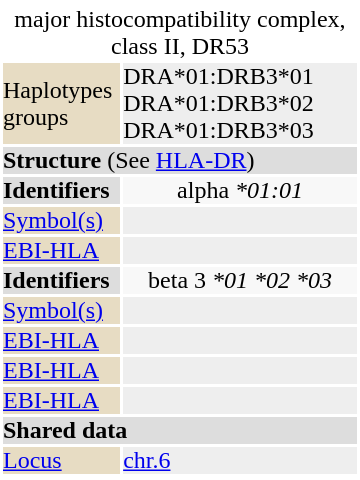<table id="drugInfoBox" style="float: right; clear: right; margin: 0 0 0.5em 1em; background: #ffffff;" class="toccolours" border=0 cellpadding=0 align=right width="240px">
<tr>
<td align="center" colspan="3"></td>
</tr>
<tr>
<td align="center" colspan="2"><div>major histocompatibility complex, class II, DR53</div></td>
</tr>
<tr>
<td bgcolor="#e7dcc3">Haplotypes groups</td>
<td bgcolor="#eeeeee">DRA*01:DRB3*01 DRA*01:DRB3*02 DRA*01:DRB3*03</td>
</tr>
<tr>
<td colspan="2" bgcolor="#dddddd"><strong>Structure</strong> (See <a href='#'>HLA-DR</a>)</td>
</tr>
<tr style="background:#f8f8f8">
<td bgcolor="#dddddd"><strong>Identifiers</strong></td>
<td align="center"><div>alpha <em>*01:01</em></div></td>
</tr>
<tr>
<td bgcolor="#e7dcc3"><a href='#'>Symbol(s)</a></td>
<td bgcolor="#eeeeee"></td>
</tr>
<tr>
<td bgcolor="#e7dcc3"><a href='#'>EBI-HLA</a></td>
<td bgcolor="#eeeeee"></td>
</tr>
<tr style="background:#f8f8f8">
<td bgcolor="#dddddd"><strong>Identifiers</strong></td>
<td align="center"><div>beta 3 <em>*01</em> <em>*02</em> <em>*03</em></div></td>
</tr>
<tr>
<td bgcolor="#e7dcc3"><a href='#'>Symbol(s)</a></td>
<td bgcolor="#eeeeee"></td>
</tr>
<tr>
<td bgcolor="#e7dcc3"><a href='#'>EBI-HLA</a></td>
<td bgcolor="#eeeeee"></td>
</tr>
<tr>
<td bgcolor="#e7dcc3"><a href='#'>EBI-HLA</a></td>
<td bgcolor="#eeeeee"></td>
</tr>
<tr>
<td bgcolor="#e7dcc3"><a href='#'>EBI-HLA</a></td>
<td bgcolor="#eeeeee"> </td>
</tr>
<tr>
<td colspan="2" bgcolor="#dddddd"><strong>Shared data</strong></td>
</tr>
<tr>
<td bgcolor="#e7dcc3"><a href='#'>Locus</a></td>
<td bgcolor="#eeeeee"><a href='#'>chr.6</a> <em></em></td>
</tr>
<tr>
</tr>
</table>
